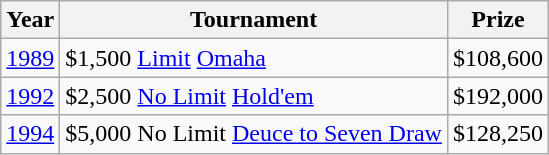<table class="wikitable">
<tr>
<th>Year</th>
<th>Tournament</th>
<th>Prize</th>
</tr>
<tr>
<td><a href='#'>1989</a></td>
<td>$1,500 <a href='#'>Limit</a> <a href='#'>Omaha</a></td>
<td>$108,600</td>
</tr>
<tr>
<td><a href='#'>1992</a></td>
<td>$2,500 <a href='#'>No Limit</a> <a href='#'>Hold'em</a></td>
<td>$192,000</td>
</tr>
<tr>
<td><a href='#'>1994</a></td>
<td>$5,000 No Limit <a href='#'>Deuce to Seven Draw</a></td>
<td>$128,250</td>
</tr>
</table>
